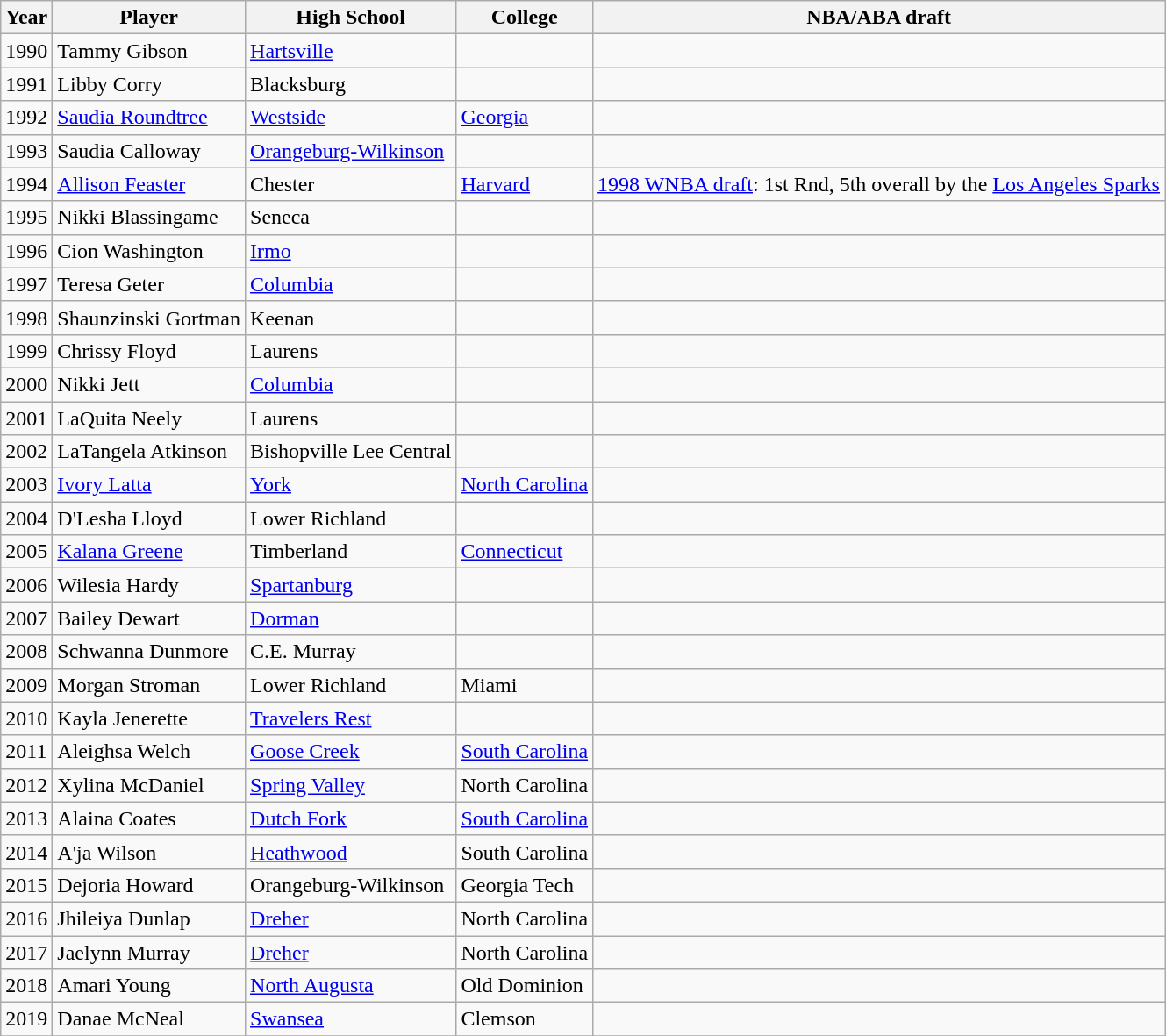<table class="wikitable sortable">
<tr>
<th>Year</th>
<th>Player</th>
<th>High School</th>
<th>College</th>
<th>NBA/ABA draft</th>
</tr>
<tr>
<td>1990</td>
<td>Tammy Gibson</td>
<td><a href='#'>Hartsville</a></td>
<td></td>
<td></td>
</tr>
<tr>
<td>1991</td>
<td>Libby Corry</td>
<td>Blacksburg</td>
<td></td>
<td></td>
</tr>
<tr>
<td>1992</td>
<td><a href='#'>Saudia Roundtree</a></td>
<td><a href='#'>Westside</a></td>
<td><a href='#'>Georgia</a></td>
<td></td>
</tr>
<tr>
<td>1993</td>
<td>Saudia Calloway</td>
<td><a href='#'>Orangeburg-Wilkinson</a></td>
<td></td>
<td></td>
</tr>
<tr>
<td>1994</td>
<td><a href='#'>Allison Feaster</a></td>
<td>Chester</td>
<td><a href='#'>Harvard</a></td>
<td><a href='#'>1998 WNBA draft</a>: 1st Rnd, 5th overall by the <a href='#'>Los Angeles Sparks</a></td>
</tr>
<tr>
<td>1995</td>
<td>Nikki Blassingame</td>
<td>Seneca</td>
<td></td>
<td></td>
</tr>
<tr>
<td>1996</td>
<td>Cion Washington</td>
<td><a href='#'>Irmo</a></td>
<td></td>
<td></td>
</tr>
<tr>
<td>1997</td>
<td>Teresa Geter</td>
<td><a href='#'>Columbia</a></td>
<td></td>
<td></td>
</tr>
<tr>
<td>1998</td>
<td>Shaunzinski Gortman</td>
<td>Keenan</td>
<td></td>
<td></td>
</tr>
<tr>
<td>1999</td>
<td>Chrissy Floyd</td>
<td>Laurens</td>
<td></td>
<td></td>
</tr>
<tr>
<td>2000</td>
<td>Nikki Jett</td>
<td><a href='#'>Columbia</a></td>
<td></td>
<td></td>
</tr>
<tr>
<td>2001</td>
<td>LaQuita Neely</td>
<td>Laurens</td>
<td></td>
<td></td>
</tr>
<tr>
<td>2002</td>
<td>LaTangela Atkinson</td>
<td>Bishopville Lee Central</td>
<td></td>
<td></td>
</tr>
<tr>
<td>2003</td>
<td><a href='#'>Ivory Latta</a></td>
<td><a href='#'>York</a></td>
<td><a href='#'>North Carolina</a></td>
<td></td>
</tr>
<tr>
<td>2004</td>
<td>D'Lesha Lloyd</td>
<td>Lower Richland</td>
<td></td>
<td></td>
</tr>
<tr>
<td>2005</td>
<td><a href='#'>Kalana Greene</a></td>
<td>Timberland</td>
<td><a href='#'>Connecticut</a></td>
<td></td>
</tr>
<tr>
<td>2006</td>
<td>Wilesia Hardy</td>
<td><a href='#'>Spartanburg</a></td>
<td></td>
<td></td>
</tr>
<tr>
<td>2007</td>
<td>Bailey Dewart</td>
<td><a href='#'>Dorman</a></td>
<td></td>
<td></td>
</tr>
<tr>
<td>2008</td>
<td>Schwanna Dunmore</td>
<td>C.E. Murray</td>
<td></td>
<td></td>
</tr>
<tr>
<td>2009</td>
<td>Morgan Stroman</td>
<td>Lower Richland</td>
<td>Miami</td>
<td></td>
</tr>
<tr>
<td>2010</td>
<td>Kayla Jenerette</td>
<td><a href='#'>Travelers Rest</a></td>
<td></td>
<td></td>
</tr>
<tr>
<td>2011</td>
<td>Aleighsa Welch</td>
<td><a href='#'>Goose Creek</a></td>
<td><a href='#'>South Carolina</a></td>
<td></td>
</tr>
<tr>
<td>2012</td>
<td>Xylina McDaniel</td>
<td><a href='#'>Spring Valley</a></td>
<td>North Carolina</td>
<td></td>
</tr>
<tr>
<td>2013</td>
<td>Alaina Coates</td>
<td><a href='#'>Dutch Fork</a></td>
<td><a href='#'>South Carolina</a></td>
<td></td>
</tr>
<tr>
<td>2014</td>
<td>A'ja Wilson</td>
<td><a href='#'>Heathwood</a></td>
<td>South Carolina</td>
<td></td>
</tr>
<tr>
<td>2015</td>
<td>Dejoria Howard</td>
<td>Orangeburg-Wilkinson</td>
<td>Georgia Tech</td>
<td></td>
</tr>
<tr>
<td>2016</td>
<td>Jhileiya Dunlap</td>
<td><a href='#'>Dreher</a></td>
<td>North Carolina</td>
<td></td>
</tr>
<tr>
<td>2017</td>
<td>Jaelynn Murray</td>
<td><a href='#'>Dreher</a></td>
<td>North Carolina</td>
<td></td>
</tr>
<tr>
<td>2018</td>
<td>Amari Young</td>
<td><a href='#'>North Augusta</a></td>
<td>Old Dominion</td>
<td></td>
</tr>
<tr>
<td>2019</td>
<td>Danae McNeal</td>
<td><a href='#'>Swansea</a></td>
<td>Clemson</td>
<td></td>
</tr>
<tr>
</tr>
</table>
